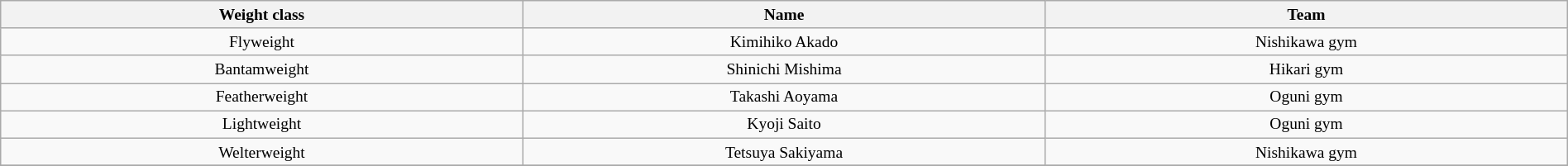<table class="wikitable" style="font-size: small; width: 100%; text-align: center;">
<tr>
<th style="width: 33%;">Weight class</th>
<th style="width: 33%;">Name</th>
<th style="width: 33%;">Team</th>
</tr>
<tr>
<td>Flyweight</td>
<td>Kimihiko Akado</td>
<td>Nishikawa gym</td>
</tr>
<tr>
<td>Bantamweight</td>
<td>Shinichi Mishima</td>
<td>Hikari gym</td>
</tr>
<tr>
<td>Featherweight</td>
<td>Takashi Aoyama</td>
<td>Oguni gym</td>
</tr>
<tr>
<td>Lightweight</td>
<td>Kyoji Saito</td>
<td>Oguni gym</td>
</tr>
<tr>
<td>Welterweight</td>
<td>Tetsuya Sakiyama</td>
<td>Nishikawa gym</td>
</tr>
<tr>
</tr>
</table>
